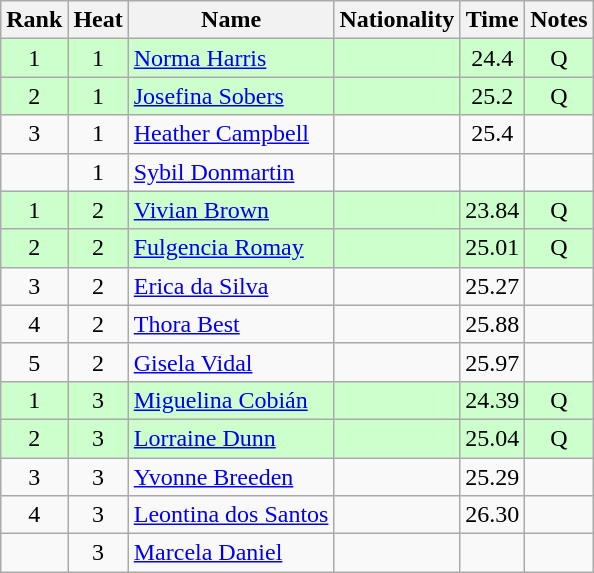<table class="wikitable sortable" style="text-align:center">
<tr>
<th>Rank</th>
<th>Heat</th>
<th>Name</th>
<th>Nationality</th>
<th>Time</th>
<th>Notes</th>
</tr>
<tr bgcolor=ccffcc>
<td>1</td>
<td>1</td>
<td align=left><a href='#'>Norma Harris</a></td>
<td align=left></td>
<td>24.4</td>
<td>Q</td>
</tr>
<tr bgcolor=ccffcc>
<td>2</td>
<td>1</td>
<td align=left><a href='#'>Josefina Sobers</a></td>
<td align=left></td>
<td>25.2</td>
<td>Q</td>
</tr>
<tr>
<td>3</td>
<td>1</td>
<td align=left><a href='#'>Heather Campbell</a></td>
<td align=left></td>
<td>25.4</td>
<td></td>
</tr>
<tr>
<td></td>
<td>1</td>
<td align=left><a href='#'>Sybil Donmartin</a></td>
<td align=left></td>
<td></td>
<td></td>
</tr>
<tr bgcolor=ccffcc>
<td>1</td>
<td>2</td>
<td align=left><a href='#'>Vivian Brown</a></td>
<td align=left></td>
<td>23.84</td>
<td>Q</td>
</tr>
<tr bgcolor=ccffcc>
<td>2</td>
<td>2</td>
<td align=left><a href='#'>Fulgencia Romay</a></td>
<td align=left></td>
<td>25.01</td>
<td>Q</td>
</tr>
<tr>
<td>3</td>
<td>2</td>
<td align=left><a href='#'>Erica da Silva</a></td>
<td align=left></td>
<td>25.27</td>
<td></td>
</tr>
<tr>
<td>4</td>
<td>2</td>
<td align=left><a href='#'>Thora Best</a></td>
<td align=left></td>
<td>25.88</td>
<td></td>
</tr>
<tr>
<td>5</td>
<td>2</td>
<td align=left><a href='#'>Gisela Vidal</a></td>
<td align=left></td>
<td>25.97</td>
<td></td>
</tr>
<tr bgcolor=ccffcc>
<td>1</td>
<td>3</td>
<td align=left><a href='#'>Miguelina Cobián</a></td>
<td align=left></td>
<td>24.39</td>
<td>Q</td>
</tr>
<tr bgcolor=ccffcc>
<td>2</td>
<td>3</td>
<td align=left><a href='#'>Lorraine Dunn</a></td>
<td align=left></td>
<td>25.04</td>
<td>Q</td>
</tr>
<tr>
<td>3</td>
<td>3</td>
<td align=left><a href='#'>Yvonne Breeden</a></td>
<td align=left></td>
<td>25.29</td>
<td></td>
</tr>
<tr>
<td>4</td>
<td>3</td>
<td align=left><a href='#'>Leontina dos Santos</a></td>
<td align=left></td>
<td>26.30</td>
<td></td>
</tr>
<tr>
<td></td>
<td>3</td>
<td align=left><a href='#'>Marcela Daniel</a></td>
<td align=left></td>
<td></td>
<td></td>
</tr>
</table>
